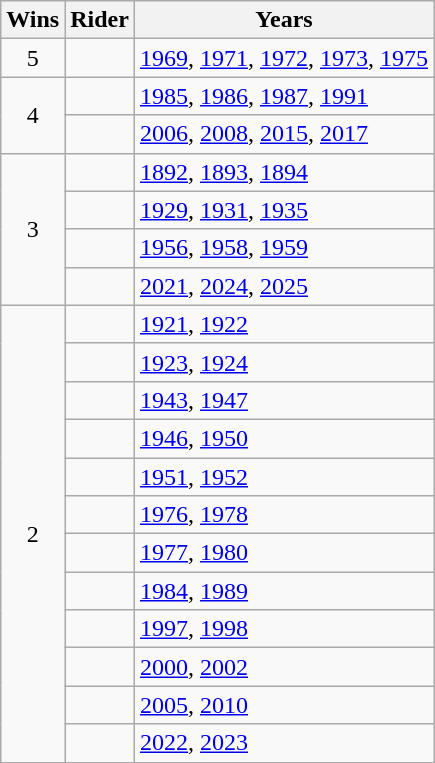<table class="wikitable">
<tr>
<th>Wins</th>
<th>Rider</th>
<th>Years</th>
</tr>
<tr>
<td align=center>5</td>
<td></td>
<td><a href='#'>1969</a>, <a href='#'>1971</a>, <a href='#'>1972</a>, <a href='#'>1973</a>, <a href='#'>1975</a></td>
</tr>
<tr>
<td align=center rowspan=2>4</td>
<td></td>
<td><a href='#'>1985</a>, <a href='#'>1986</a>, <a href='#'>1987</a>, <a href='#'>1991</a></td>
</tr>
<tr>
<td></td>
<td><a href='#'>2006</a>,  <a href='#'>2008</a>, <a href='#'>2015</a>, <a href='#'>2017</a></td>
</tr>
<tr>
<td style="text-align:center;" rowspan=4>3</td>
<td></td>
<td><a href='#'>1892</a>, <a href='#'>1893</a>, <a href='#'>1894</a></td>
</tr>
<tr>
<td></td>
<td><a href='#'>1929</a>, <a href='#'>1931</a>, <a href='#'>1935</a></td>
</tr>
<tr>
<td></td>
<td><a href='#'>1956</a>, <a href='#'>1958</a>, <a href='#'>1959</a></td>
</tr>
<tr>
<td></td>
<td><a href='#'>2021</a>, <a href='#'>2024</a>, <a href='#'>2025</a></td>
</tr>
<tr>
<td style="text-align:center;" rowspan="13">2</td>
<td></td>
<td><a href='#'>1921</a>, <a href='#'>1922</a></td>
</tr>
<tr>
<td></td>
<td><a href='#'>1923</a>, <a href='#'>1924</a></td>
</tr>
<tr>
<td></td>
<td><a href='#'>1943</a>, <a href='#'>1947</a></td>
</tr>
<tr>
<td></td>
<td><a href='#'>1946</a>, <a href='#'>1950</a></td>
</tr>
<tr>
<td></td>
<td><a href='#'>1951</a>, <a href='#'>1952</a></td>
</tr>
<tr>
<td></td>
<td><a href='#'>1976</a>, <a href='#'>1978</a></td>
</tr>
<tr>
<td></td>
<td><a href='#'>1977</a>, <a href='#'>1980</a></td>
</tr>
<tr>
<td></td>
<td><a href='#'>1984</a>, <a href='#'>1989</a></td>
</tr>
<tr>
<td></td>
<td><a href='#'>1997</a>, <a href='#'>1998</a></td>
</tr>
<tr>
<td></td>
<td><a href='#'>2000</a>, <a href='#'>2002</a></td>
</tr>
<tr>
<td></td>
<td><a href='#'>2005</a>, <a href='#'>2010</a></td>
</tr>
<tr>
<td></td>
<td><a href='#'>2022</a>, <a href='#'>2023</a></td>
</tr>
</table>
